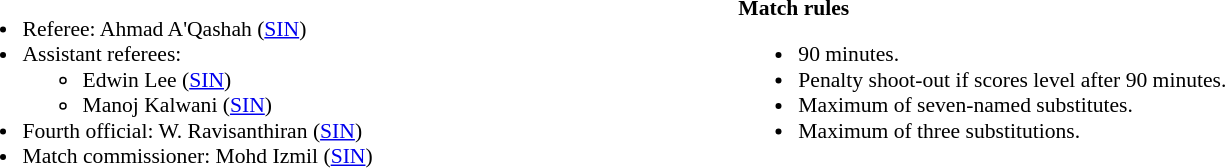<table width=82% style="font-size: 90%">
<tr>
<td width=50% valign=top><br><ul><li>Referee: Ahmad A'Qashah (<a href='#'>SIN</a>)</li><li>Assistant referees:<ul><li>Edwin Lee (<a href='#'>SIN</a>)</li><li>Manoj Kalwani (<a href='#'>SIN</a>)</li></ul></li><li>Fourth official: W. Ravisanthiran (<a href='#'>SIN</a>)</li><li>Match commissioner: Mohd Izmil (<a href='#'>SIN</a>)</li></ul></td>
<td style="width:50%; vertical-align:top"><br><strong>Match rules</strong><ul><li>90 minutes.</li><li>Penalty shoot-out if scores level after 90 minutes.</li><li>Maximum of seven-named substitutes.</li><li>Maximum of three substitutions.</li></ul></td>
</tr>
</table>
